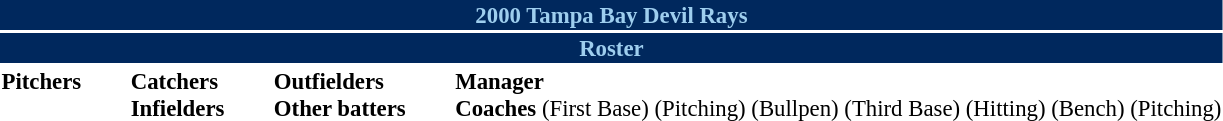<table class="toccolours" style="font-size: 95%;">
<tr>
<th colspan="10" style="background:#00285D; color:#9ECEEE; text-align:center;">2000 Tampa Bay Devil Rays</th>
</tr>
<tr>
<td colspan="10" style="background:#00285D; color:#9ECEEE; text-align:center;"><strong>Roster</strong></td>
</tr>
<tr>
<td valign="top"><strong>Pitchers</strong><br>






















</td>
<td width="25px"></td>
<td valign="top"><strong>Catchers</strong><br>


<strong>Infielders</strong>











</td>
<td width="25px"></td>
<td valign="top"><strong>Outfielders</strong><br>









<strong>Other batters</strong>

</td>
<td width="25px"></td>
<td valign="top"><strong>Manager</strong><br>
<strong>Coaches</strong>
 (First Base)
 (Pitching)
 (Bullpen)
 (Third Base)
 (Hitting)
 (Bench)
 (Pitching)</td>
</tr>
<tr>
</tr>
</table>
